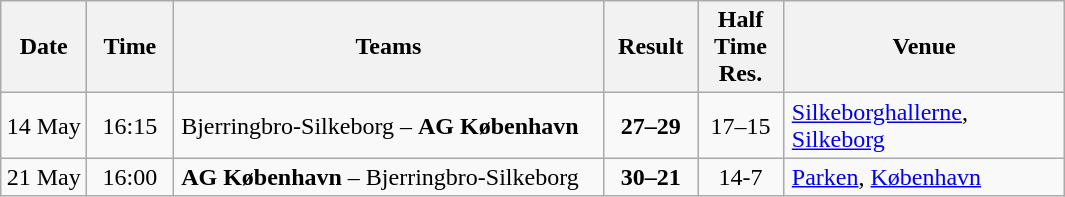<table class="wikitable" style="text-align:center;">
<tr>
<th style="width:50px;">Date</th>
<th style="width:50px;">Time</th>
<th style="width:280px;">Teams</th>
<th style="width:55px;">Result</th>
<th style="width:50px;">Half Time Res.</th>
<th style="width:180px;">Venue</th>
</tr>
<tr>
<td>14 May</td>
<td>16:15</td>
<td style="text-align:left; padding-left:5px;">Bjerringbro-Silkeborg – <strong>AG København</strong></td>
<td><strong>27–29</strong></td>
<td>17–15</td>
<td style="text-align:left; padding-left:5px;"><a href='#'>Silkeborghallerne</a>, <a href='#'>Silkeborg</a></td>
</tr>
<tr>
<td>21 May</td>
<td>16:00</td>
<td style="text-align:left; padding-left:5px;"><strong>AG København</strong> – Bjerringbro-Silkeborg</td>
<td><strong>30–21</strong></td>
<td>14-7</td>
<td style="text-align:left; padding-left:5px;"><a href='#'>Parken</a>, <a href='#'>København</a></td>
</tr>
</table>
